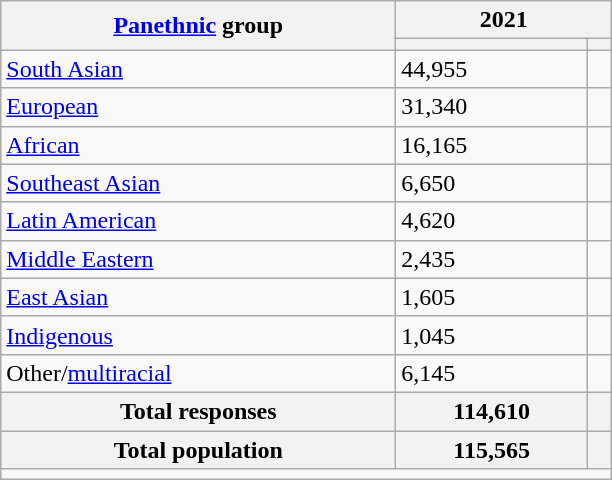<table class="wikitable collapsible sortable">
<tr>
<th rowspan="2"><a href='#'>Panethnic</a> group</th>
<th colspan="2">2021</th>
</tr>
<tr>
<th><a href='#'></a></th>
<th></th>
</tr>
<tr>
<td><a href='#'>South Asian</a></td>
<td>44,955</td>
<td></td>
</tr>
<tr>
<td><a href='#'>European</a></td>
<td>31,340</td>
<td></td>
</tr>
<tr>
<td><a href='#'>African</a></td>
<td>16,165</td>
<td></td>
</tr>
<tr>
<td><a href='#'>Southeast Asian</a></td>
<td>6,650</td>
<td></td>
</tr>
<tr>
<td><a href='#'>Latin American</a></td>
<td>4,620</td>
<td></td>
</tr>
<tr>
<td><a href='#'>Middle Eastern</a></td>
<td>2,435</td>
<td></td>
</tr>
<tr>
<td><a href='#'>East Asian</a></td>
<td>1,605</td>
<td></td>
</tr>
<tr>
<td><a href='#'>Indigenous</a></td>
<td>1,045</td>
<td></td>
</tr>
<tr>
<td>Other/<a href='#'>multiracial</a></td>
<td>6,145</td>
<td></td>
</tr>
<tr>
<th>Total responses</th>
<th>114,610</th>
<th></th>
</tr>
<tr class="sortbottom">
<th>Total population</th>
<th>115,565</th>
<th></th>
</tr>
<tr class="sortbottom">
<td colspan="15" style="width: 25em;"></td>
</tr>
</table>
